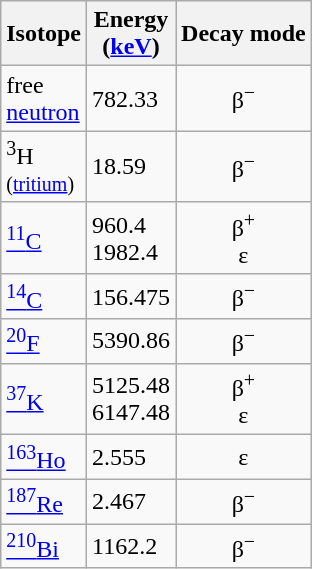<table class="wikitable zebra">
<tr>
<th>Isotope</th>
<th>Energy<br>(<a href='#'>keV</a>)</th>
<th>Decay mode</th>
</tr>
<tr>
<td>free<br><a href='#'>neutron</a></td>
<td>782.33</td>
<td style="text-align:center;">β<sup>−</sup></td>
</tr>
<tr>
<td><sup>3</sup>H<br><small>(<a href='#'>tritium</a>)</small></td>
<td>18.59</td>
<td align="center">β<sup>−</sup></td>
</tr>
<tr>
<td><a href='#'><sup>11</sup>C</a></td>
<td>960.4<br>1982.4</td>
<td style="text-align:center;">β<sup>+</sup><br><span>ε</span></td>
</tr>
<tr>
<td><a href='#'><sup>14</sup>C</a></td>
<td>156.475</td>
<td style="text-align:center;">β<sup>−</sup></td>
</tr>
<tr>
<td><a href='#'><sup>20</sup>F</a></td>
<td>5390.86</td>
<td style="text-align:center;">β<sup>−</sup></td>
</tr>
<tr>
<td><a href='#'><sup>37</sup>K</a></td>
<td>5125.48<br>6147.48</td>
<td style="text-align:center;">β<sup>+</sup><br><span>ε</span></td>
</tr>
<tr>
<td><a href='#'><sup>163</sup>Ho</a></td>
<td>2.555</td>
<td style="text-align:center;"><span>ε</span></td>
</tr>
<tr>
<td><a href='#'><sup>187</sup>Re</a></td>
<td>2.467</td>
<td style="text-align:center;">β<sup>−</sup></td>
</tr>
<tr>
<td><a href='#'><sup>210</sup>Bi</a></td>
<td>1162.2</td>
<td style="text-align:center;">β<sup>−</sup></td>
</tr>
</table>
